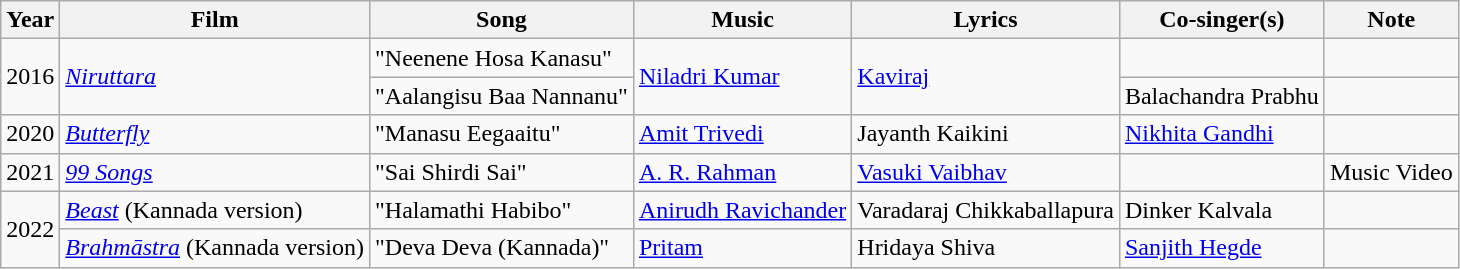<table class="wikitable">
<tr>
<th>Year</th>
<th>Film</th>
<th>Song</th>
<th>Music</th>
<th>Lyrics</th>
<th>Co-singer(s)</th>
<th>Note</th>
</tr>
<tr>
<td rowspan="2">2016</td>
<td rowspan="2"><em><a href='#'>Niruttara</a></em></td>
<td>"Neenene Hosa Kanasu"</td>
<td rowspan="2"><a href='#'>Niladri Kumar</a></td>
<td rowspan="2"><a href='#'>Kaviraj</a></td>
<td></td>
<td></td>
</tr>
<tr>
<td>"Aalangisu Baa Nannanu"</td>
<td>Balachandra Prabhu</td>
<td></td>
</tr>
<tr>
<td>2020</td>
<td><a href='#'><em>Butterfly</em></a></td>
<td>"Manasu Eegaaitu"</td>
<td><a href='#'>Amit Trivedi</a></td>
<td>Jayanth Kaikini</td>
<td><a href='#'>Nikhita Gandhi</a></td>
<td></td>
</tr>
<tr>
<td>2021</td>
<td><a href='#'><em>99 Songs</em></a></td>
<td>"Sai Shirdi Sai"</td>
<td><a href='#'>A. R. Rahman</a></td>
<td><a href='#'>Vasuki Vaibhav</a></td>
<td></td>
<td>Music Video</td>
</tr>
<tr>
<td rowspan="2">2022</td>
<td><em><a href='#'>Beast</a></em> (Kannada version)</td>
<td>"Halamathi Habibo"</td>
<td><a href='#'>Anirudh Ravichander</a></td>
<td>Varadaraj Chikkaballapura</td>
<td>Dinker Kalvala</td>
<td></td>
</tr>
<tr>
<td><a href='#'><em>Brahmāstra</em></a> (Kannada version)</td>
<td>"Deva Deva (Kannada)"</td>
<td><a href='#'>Pritam</a></td>
<td>Hridaya Shiva</td>
<td><a href='#'>Sanjith Hegde</a></td>
<td></td>
</tr>
</table>
